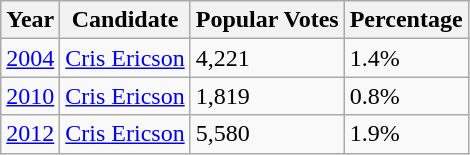<table class="wikitable">
<tr>
<th>Year</th>
<th>Candidate</th>
<th>Popular Votes</th>
<th>Percentage</th>
</tr>
<tr>
<td><a href='#'>2004</a></td>
<td><a href='#'>Cris Ericson</a></td>
<td>4,221</td>
<td>1.4%</td>
</tr>
<tr>
<td><a href='#'>2010</a></td>
<td><a href='#'>Cris Ericson</a></td>
<td>1,819</td>
<td>0.8%</td>
</tr>
<tr>
<td><a href='#'>2012</a></td>
<td><a href='#'>Cris Ericson</a></td>
<td>5,580</td>
<td>1.9%</td>
</tr>
</table>
